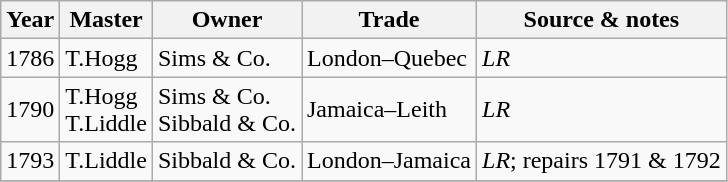<table class=" wikitable">
<tr>
<th>Year</th>
<th>Master</th>
<th>Owner</th>
<th>Trade</th>
<th>Source & notes</th>
</tr>
<tr>
<td>1786</td>
<td>T.Hogg</td>
<td>Sims & Co.</td>
<td>London–Quebec</td>
<td><em>LR</em></td>
</tr>
<tr>
<td>1790</td>
<td>T.Hogg<br>T.Liddle</td>
<td>Sims & Co.<br>Sibbald & Co.</td>
<td>Jamaica–Leith</td>
<td><em>LR</em></td>
</tr>
<tr>
<td>1793</td>
<td>T.Liddle</td>
<td>Sibbald & Co.</td>
<td>London–Jamaica</td>
<td><em>LR</em>; repairs 1791 & 1792</td>
</tr>
<tr>
</tr>
</table>
